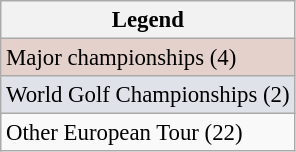<table class="wikitable" style="font-size:95%;">
<tr>
<th>Legend</th>
</tr>
<tr style="background:#e5d1cb;">
<td>Major championships (4)</td>
</tr>
<tr style="background:#dfe2e9;">
<td>World Golf Championships (2)</td>
</tr>
<tr>
<td>Other European Tour (22)</td>
</tr>
</table>
